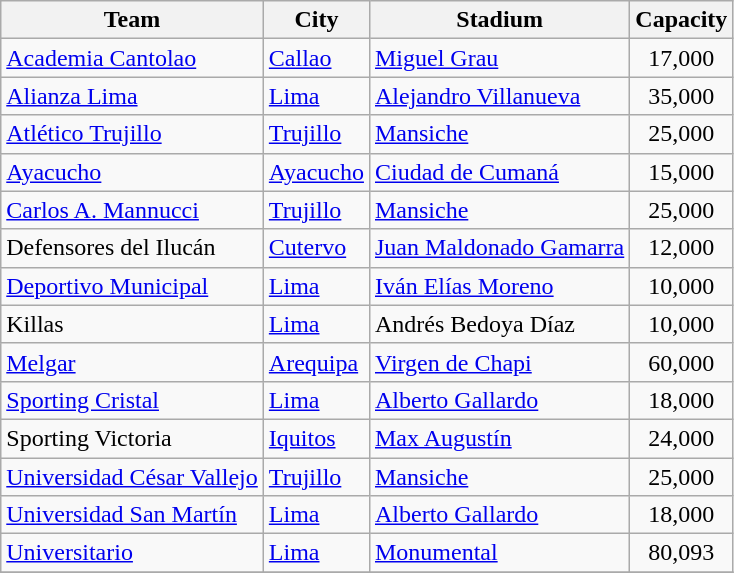<table class="wikitable sortable">
<tr>
<th>Team</th>
<th>City</th>
<th>Stadium</th>
<th>Capacity</th>
</tr>
<tr>
<td><a href='#'>Academia Cantolao</a></td>
<td><a href='#'>Callao</a></td>
<td><a href='#'>Miguel Grau</a></td>
<td align="center">17,000</td>
</tr>
<tr>
<td><a href='#'>Alianza Lima</a></td>
<td><a href='#'>Lima</a></td>
<td><a href='#'>Alejandro Villanueva</a></td>
<td align="center">35,000</td>
</tr>
<tr>
<td><a href='#'>Atlético Trujillo</a></td>
<td><a href='#'>Trujillo</a></td>
<td><a href='#'>Mansiche</a></td>
<td align="center">25,000</td>
</tr>
<tr>
<td><a href='#'>Ayacucho</a></td>
<td><a href='#'>Ayacucho</a></td>
<td><a href='#'>Ciudad de Cumaná</a></td>
<td align="center">15,000</td>
</tr>
<tr>
<td><a href='#'>Carlos A. Mannucci</a></td>
<td><a href='#'>Trujillo</a></td>
<td><a href='#'>Mansiche</a></td>
<td align="center">25,000</td>
</tr>
<tr>
<td>Defensores del Ilucán</td>
<td><a href='#'>Cutervo</a></td>
<td><a href='#'>Juan Maldonado Gamarra</a></td>
<td align="center">12,000</td>
</tr>
<tr>
<td><a href='#'>Deportivo Municipal</a></td>
<td><a href='#'>Lima</a></td>
<td><a href='#'>Iván Elías Moreno</a></td>
<td align="center">10,000</td>
</tr>
<tr>
<td>Killas</td>
<td><a href='#'>Lima</a></td>
<td>Andrés Bedoya Díaz</td>
<td align="center">10,000</td>
</tr>
<tr>
<td><a href='#'>Melgar</a></td>
<td><a href='#'>Arequipa</a></td>
<td><a href='#'>Virgen de Chapi</a></td>
<td align="center">60,000</td>
</tr>
<tr>
<td><a href='#'>Sporting Cristal</a></td>
<td><a href='#'>Lima</a></td>
<td><a href='#'>Alberto Gallardo</a></td>
<td align="center">18,000</td>
</tr>
<tr>
<td>Sporting Victoria</td>
<td><a href='#'>Iquitos</a></td>
<td><a href='#'>Max Augustín</a></td>
<td align="center">24,000</td>
</tr>
<tr>
<td><a href='#'>Universidad César Vallejo</a></td>
<td><a href='#'>Trujillo</a></td>
<td><a href='#'>Mansiche</a></td>
<td align="center">25,000</td>
</tr>
<tr>
<td><a href='#'>Universidad San Martín</a></td>
<td><a href='#'>Lima</a></td>
<td><a href='#'>Alberto Gallardo</a></td>
<td align="center">18,000</td>
</tr>
<tr>
<td><a href='#'>Universitario</a></td>
<td><a href='#'>Lima</a></td>
<td><a href='#'>Monumental</a></td>
<td align="center">80,093</td>
</tr>
<tr>
</tr>
</table>
